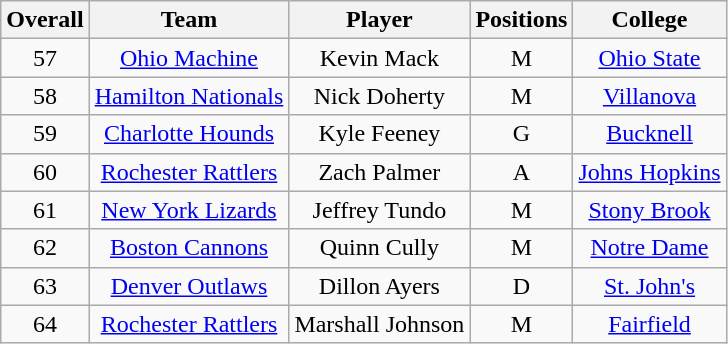<table class="wikitable" style="text-align:center">
<tr>
<th>Overall</th>
<th>Team</th>
<th>Player</th>
<th>Positions</th>
<th>College</th>
</tr>
<tr>
<td>57</td>
<td><a href='#'>Ohio Machine</a></td>
<td>Kevin Mack</td>
<td>M</td>
<td><a href='#'>Ohio State</a></td>
</tr>
<tr>
<td>58</td>
<td><a href='#'>Hamilton Nationals</a></td>
<td>Nick Doherty</td>
<td>M</td>
<td><a href='#'>Villanova</a></td>
</tr>
<tr>
<td>59</td>
<td><a href='#'>Charlotte Hounds</a></td>
<td>Kyle Feeney</td>
<td>G</td>
<td><a href='#'>Bucknell</a></td>
</tr>
<tr>
<td>60</td>
<td><a href='#'>Rochester Rattlers</a></td>
<td>Zach Palmer</td>
<td>A</td>
<td><a href='#'>Johns Hopkins</a></td>
</tr>
<tr>
<td>61</td>
<td><a href='#'>New York Lizards</a></td>
<td>Jeffrey Tundo</td>
<td>M</td>
<td><a href='#'>Stony Brook</a></td>
</tr>
<tr>
<td>62</td>
<td><a href='#'>Boston Cannons</a></td>
<td>Quinn Cully</td>
<td>M</td>
<td><a href='#'>Notre Dame</a></td>
</tr>
<tr>
<td>63</td>
<td><a href='#'>Denver Outlaws</a></td>
<td>Dillon Ayers</td>
<td>D</td>
<td><a href='#'>St. John's</a></td>
</tr>
<tr>
<td>64</td>
<td><a href='#'>Rochester Rattlers</a></td>
<td>Marshall Johnson</td>
<td>M</td>
<td><a href='#'>Fairfield</a></td>
</tr>
</table>
